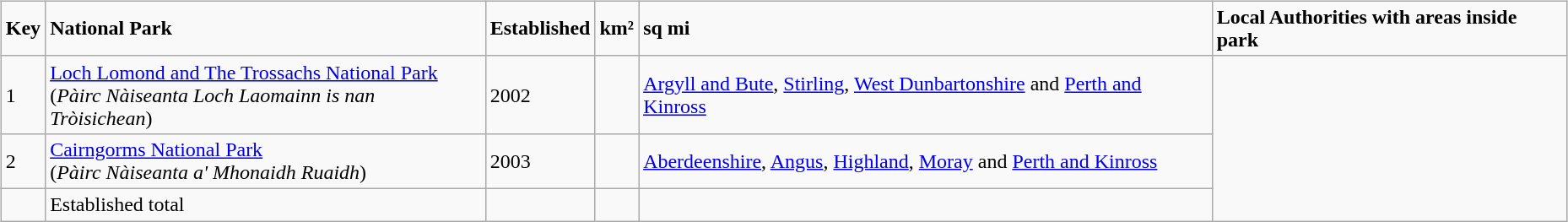<table>
<tr>
<td><br><table class="wikitable sortable">
<tr>
<td><strong>Key</strong></td>
<td><strong>National Park</strong></td>
<td><strong>Established</strong></td>
<td><strong>km²</strong></td>
<td><strong>sq mi</strong></td>
<td><strong>Local Authorities with areas inside park</strong></td>
</tr>
<tr>
<td>1</td>
<td><a href='#'>Loch Lomond and The Trossachs National Park</a><br>(<em>Pàirc Nàiseanta Loch Laomainn is nan Tròisichean</em>)</td>
<td>2002</td>
<td></td>
<td><a href='#'>Argyll and Bute</a>, <a href='#'>Stirling</a>, <a href='#'>West Dunbartonshire</a> and <a href='#'>Perth and Kinross</a></td>
</tr>
<tr>
<td>2</td>
<td><a href='#'>Cairngorms National Park</a><br>(<em>Pàirc Nàiseanta a' Mhonaidh Ruaidh</em>)</td>
<td>2003</td>
<td></td>
<td><a href='#'>Aberdeenshire</a>, <a href='#'>Angus</a>, <a href='#'>Highland</a>, <a href='#'>Moray</a> and <a href='#'>Perth and Kinross</a></td>
</tr>
<tr>
<td> </td>
<td>Established total</td>
<td> </td>
<td></td>
<td></td>
</tr>
</table>
</td>
<td></td>
</tr>
</table>
